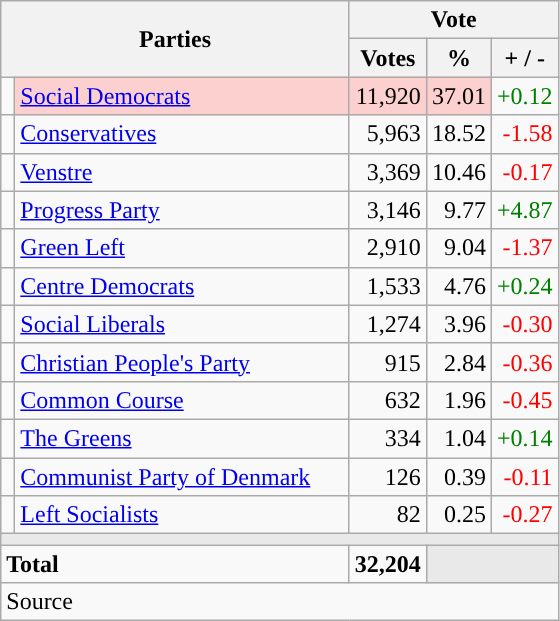<table class="wikitable" style="text-align:right;">
<tr>
<th style="text-align:centre;" rowspan="2" colspan="2" width="225">Parties</th>
<th colspan="3">Vote</th>
</tr>
<tr>
<th width="15">Votes</th>
<th width="15">%</th>
<th width="15">+ / -</th>
</tr>
<tr>
<td width="2" style="color:inherit;background:"></td>
<td bgcolor=#fbd0ce  align="left"><a href='#'>Social Democrats</a></td>
<td bgcolor=#fbd0ce>11,920</td>
<td bgcolor=#fbd0ce>37.01</td>
<td style=color:green;>+0.12</td>
</tr>
<tr>
<td width="2" style="color:inherit;background:"></td>
<td align="left"><a href='#'>Conservatives</a></td>
<td>5,963</td>
<td>18.52</td>
<td style=color:red;>-1.58</td>
</tr>
<tr>
<td width="2" style="color:inherit;background:"></td>
<td align="left"><a href='#'>Venstre</a></td>
<td>3,369</td>
<td>10.46</td>
<td style=color:red;>-0.17</td>
</tr>
<tr>
<td width="2" style="color:inherit;background:"></td>
<td align="left"><a href='#'>Progress Party</a></td>
<td>3,146</td>
<td>9.77</td>
<td style=color:green;>+4.87</td>
</tr>
<tr>
<td width="2" style="color:inherit;background:"></td>
<td align="left"><a href='#'>Green Left</a></td>
<td>2,910</td>
<td>9.04</td>
<td style=color:red;>-1.37</td>
</tr>
<tr>
<td width="2" style="color:inherit;background:"></td>
<td align="left"><a href='#'>Centre Democrats</a></td>
<td>1,533</td>
<td>4.76</td>
<td style=color:green;>+0.24</td>
</tr>
<tr>
<td width="2" style="color:inherit;background:"></td>
<td align="left"><a href='#'>Social Liberals</a></td>
<td>1,274</td>
<td>3.96</td>
<td style=color:red;>-0.30</td>
</tr>
<tr>
<td width="2" style="color:inherit;background:"></td>
<td align="left"><a href='#'>Christian People's Party</a></td>
<td>915</td>
<td>2.84</td>
<td style=color:red;>-0.36</td>
</tr>
<tr>
<td width="2" style="color:inherit;background:"></td>
<td align="left"><a href='#'>Common Course</a></td>
<td>632</td>
<td>1.96</td>
<td style=color:red;>-0.45</td>
</tr>
<tr>
<td width="2" style="color:inherit;background:"></td>
<td align="left"><a href='#'>The Greens</a></td>
<td>334</td>
<td>1.04</td>
<td style=color:green;>+0.14</td>
</tr>
<tr>
<td width="2" style="color:inherit;background:"></td>
<td align="left"><a href='#'>Communist Party of Denmark</a></td>
<td>126</td>
<td>0.39</td>
<td style=color:red;>-0.11</td>
</tr>
<tr>
<td width="2" style="color:inherit;background:"></td>
<td align="left"><a href='#'>Left Socialists</a></td>
<td>82</td>
<td>0.25</td>
<td style=color:red;>-0.27</td>
</tr>
<tr>
<td colspan="7" bgcolor="#E9E9E9"></td>
</tr>
<tr>
<td align="left" colspan="2"><strong>Total</strong></td>
<td><strong>32,204</strong></td>
<td bgcolor="#E9E9E9" colspan="2"></td>
</tr>
<tr>
<td align="left" colspan="6">Source</td>
</tr>
</table>
